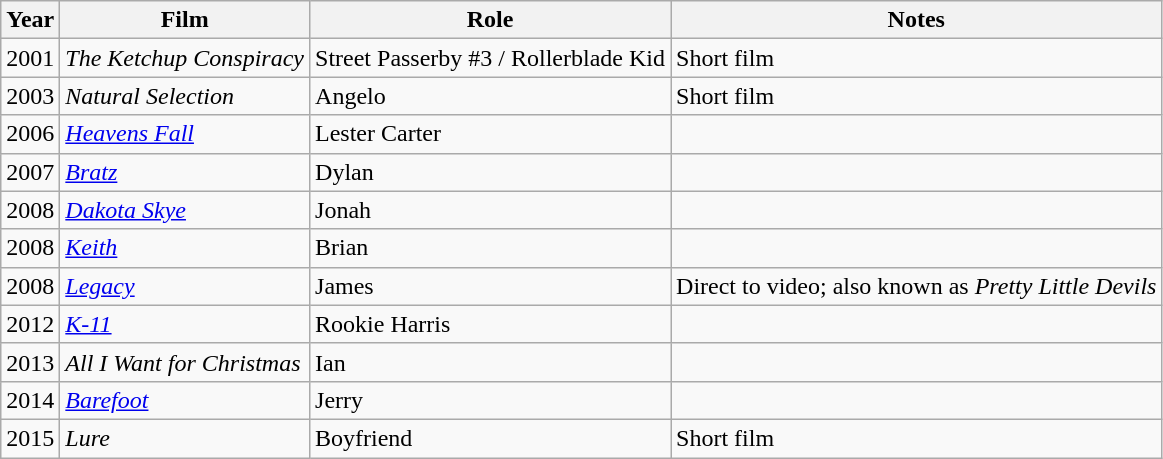<table class="wikitable">
<tr>
<th>Year</th>
<th>Film</th>
<th>Role</th>
<th>Notes</th>
</tr>
<tr>
<td>2001</td>
<td><em>The Ketchup Conspiracy</em></td>
<td>Street Passerby #3 / Rollerblade Kid</td>
<td>Short film</td>
</tr>
<tr>
<td>2003</td>
<td><em>Natural Selection</em></td>
<td>Angelo</td>
<td>Short film</td>
</tr>
<tr>
<td>2006</td>
<td><em><a href='#'>Heavens Fall</a></em></td>
<td>Lester Carter</td>
<td></td>
</tr>
<tr>
<td>2007</td>
<td><em><a href='#'>Bratz</a></em></td>
<td>Dylan</td>
<td></td>
</tr>
<tr>
<td>2008</td>
<td><em><a href='#'>Dakota Skye</a></em></td>
<td>Jonah</td>
<td></td>
</tr>
<tr>
<td>2008</td>
<td><em><a href='#'>Keith</a></em></td>
<td>Brian</td>
<td></td>
</tr>
<tr>
<td>2008</td>
<td><em><a href='#'>Legacy</a></em></td>
<td>James</td>
<td>Direct to video; also known as <em>Pretty Little Devils</em></td>
</tr>
<tr>
<td>2012</td>
<td><em><a href='#'>K-11</a></em></td>
<td>Rookie Harris</td>
<td></td>
</tr>
<tr>
<td>2013</td>
<td><em>All I Want for Christmas</em></td>
<td>Ian</td>
<td></td>
</tr>
<tr>
<td>2014</td>
<td><em><a href='#'>Barefoot</a></em></td>
<td>Jerry</td>
<td></td>
</tr>
<tr>
<td>2015</td>
<td><em>Lure</em></td>
<td>Boyfriend</td>
<td>Short film</td>
</tr>
</table>
